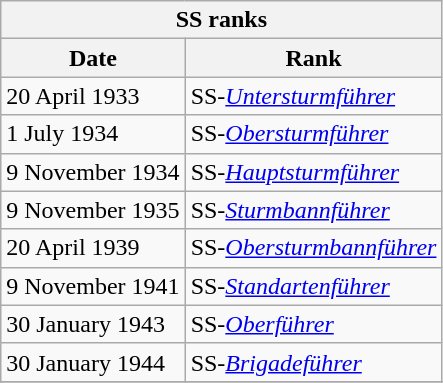<table class="wikitable float-right">
<tr>
<th colspan="2">SS ranks</th>
</tr>
<tr>
<th>Date</th>
<th>Rank</th>
</tr>
<tr>
<td>20 April 1933</td>
<td>SS-<em><a href='#'>Untersturmführer</a></em></td>
</tr>
<tr>
<td>1 July 1934</td>
<td>SS-<em><a href='#'>Obersturmführer</a></em></td>
</tr>
<tr>
<td>9 November 1934</td>
<td>SS-<em><a href='#'>Hauptsturmführer</a></em></td>
</tr>
<tr>
<td>9 November 1935</td>
<td>SS-<em><a href='#'>Sturmbannführer</a></em></td>
</tr>
<tr>
<td>20 April 1939</td>
<td>SS-<em><a href='#'>Obersturmbannführer</a></em></td>
</tr>
<tr>
<td>9 November 1941</td>
<td>SS-<em><a href='#'>Standartenführer</a></em></td>
</tr>
<tr>
<td>30 January 1943</td>
<td>SS-<em><a href='#'>Oberführer</a></em></td>
</tr>
<tr>
<td>30 January 1944</td>
<td>SS-<em><a href='#'>Brigadeführer</a></em></td>
</tr>
<tr>
</tr>
</table>
